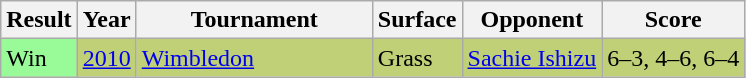<table class="sortable wikitable">
<tr>
<th>Result</th>
<th>Year</th>
<th width=150>Tournament</th>
<th>Surface</th>
<th>Opponent</th>
<th>Score</th>
</tr>
<tr style="background:#c0d077;">
<td style="background:#98fb98;">Win</td>
<td><a href='#'>2010</a></td>
<td><a href='#'>Wimbledon</a></td>
<td>Grass</td>
<td> <a href='#'>Sachie Ishizu</a></td>
<td>6–3, 4–6, 6–4</td>
</tr>
</table>
